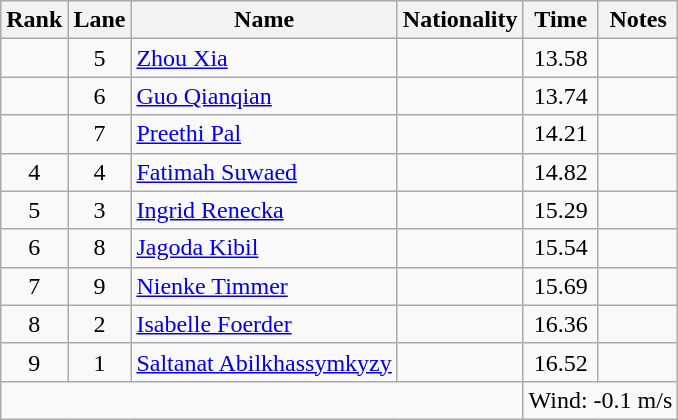<table class="wikitable sortable" style="text-align:center">
<tr>
<th>Rank</th>
<th>Lane</th>
<th>Name</th>
<th>Nationality</th>
<th>Time</th>
<th>Notes</th>
</tr>
<tr>
<td></td>
<td>5</td>
<td align="left"><a href='#'>Zhou Xia</a></td>
<td align="left"></td>
<td>13.58</td>
<td></td>
</tr>
<tr>
<td></td>
<td>6</td>
<td align="left"><a href='#'>Guo Qianqian</a></td>
<td align="left"></td>
<td>13.74</td>
<td></td>
</tr>
<tr>
<td></td>
<td>7</td>
<td align="left"><a href='#'>Preethi Pal</a></td>
<td align="left"></td>
<td>14.21</td>
<td></td>
</tr>
<tr>
<td>4</td>
<td>4</td>
<td align="left"><a href='#'>Fatimah Suwaed</a></td>
<td align="left"></td>
<td>14.82</td>
<td></td>
</tr>
<tr>
<td>5</td>
<td>3</td>
<td align="left"><a href='#'>Ingrid Renecka</a></td>
<td align="left"></td>
<td>15.29</td>
<td></td>
</tr>
<tr>
<td>6</td>
<td>8</td>
<td align="left"><a href='#'>Jagoda Kibil</a></td>
<td align="left"></td>
<td>15.54</td>
<td></td>
</tr>
<tr>
<td>7</td>
<td>9</td>
<td align="left"><a href='#'>Nienke Timmer</a></td>
<td align="left"></td>
<td>15.69</td>
<td></td>
</tr>
<tr>
<td>8</td>
<td>2</td>
<td align="left"><a href='#'>Isabelle Foerder</a></td>
<td align="left"></td>
<td>16.36</td>
<td></td>
</tr>
<tr>
<td>9</td>
<td>1</td>
<td align="left"><a href='#'>Saltanat Abilkhassymkyzy</a></td>
<td align="left"></td>
<td>16.52</td>
<td></td>
</tr>
<tr class="sortbottom">
<td colspan="4"></td>
<td colspan="2" style="text-align:left;">Wind: -0.1 m/s</td>
</tr>
</table>
